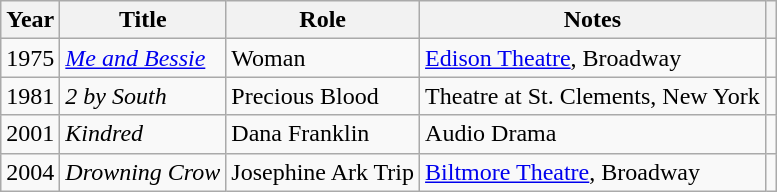<table class="wikitable">
<tr>
<th>Year</th>
<th>Title</th>
<th>Role</th>
<th class="unsortable">Notes</th>
<th class="unsortable"></th>
</tr>
<tr>
<td>1975</td>
<td><em><a href='#'>Me and Bessie</a></em></td>
<td>Woman</td>
<td><a href='#'>Edison Theatre</a>, Broadway</td>
<td></td>
</tr>
<tr>
<td>1981</td>
<td><em>2 by South</em></td>
<td>Precious Blood</td>
<td>Theatre at St. Clements, New York</td>
<td></td>
</tr>
<tr>
<td>2001</td>
<td><em>Kindred</em></td>
<td>Dana Franklin</td>
<td>Audio Drama </td>
<td></td>
</tr>
<tr>
<td>2004</td>
<td><em>Drowning Crow</em></td>
<td>Josephine Ark Trip</td>
<td><a href='#'>Biltmore Theatre</a>, Broadway</td>
<td></td>
</tr>
</table>
